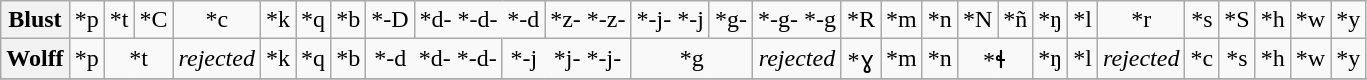<table class="wikitable" style="text-align: center; ">
<tr>
<th>Blust</th>
<td>*p</td>
<td>*t</td>
<td>*C</td>
<td>*c</td>
<td>*k</td>
<td>*q</td>
<td>*b</td>
<td>*‑D</td>
<td style='border-style: solid none solid solid;'>*d‑ *‑d‑</td>
<td style='border-style: solid solid solid none;'>*‑d</td>
<td>*z‑ *‑z‑</td>
<td>*‑j- *‑j</td>
<td>*g‑</td>
<td>*‑g- *‑g</td>
<td>*R</td>
<td>*m</td>
<td>*n</td>
<td>*N</td>
<td>*ñ</td>
<td>*ŋ</td>
<td>*l</td>
<td>*r</td>
<td>*s</td>
<td>*S</td>
<td>*h</td>
<td>*w</td>
<td>*y</td>
</tr>
<tr>
<th>Wolff</th>
<td>*p</td>
<td colspan=2>*t</td>
<td><em>rejected</em></td>
<td>*k</td>
<td>*q</td>
<td>*b</td>
<td style='border-style: solid none solid solid;'>*‑d</td>
<td style='border-style: solid solid solid none;'>*d‑ *‑d‑</td>
<td style='border-style: solid none solid solid;'>*‑j</td>
<td style='border-style: solid solid solid none;'>*j‑ *‑j‑</td>
<td colspan=2>*g</td>
<td><em>rejected</em></td>
<td>*ɣ</td>
<td>*m</td>
<td>*n</td>
<td colspan=2>*ɬ</td>
<td>*ŋ</td>
<td>*l</td>
<td><em>rejected</em></td>
<td>*c</td>
<td>*s</td>
<td>*h</td>
<td>*w</td>
<td>*y</td>
</tr>
<tr>
</tr>
</table>
